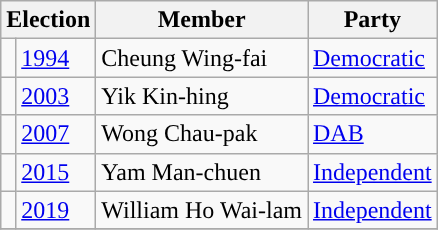<table class="wikitable">
<tr>
<th colspan="2">Election</th>
<th>Member</th>
<th>Party</th>
</tr>
<tr>
<td style="color:inherit;background:"></td>
<td><a href='#'>1994</a></td>
<td>Cheung Wing-fai</td>
<td><a href='#'>Democratic</a></td>
</tr>
<tr>
<td style="color:inherit;background:"></td>
<td><a href='#'>2003</a></td>
<td>Yik Kin-hing</td>
<td><a href='#'>Democratic</a></td>
</tr>
<tr>
<td style="color:inherit;background:"></td>
<td><a href='#'>2007</a></td>
<td>Wong Chau-pak</td>
<td><a href='#'>DAB</a></td>
</tr>
<tr>
<td style="color:inherit;background:"></td>
<td><a href='#'>2015</a></td>
<td>Yam Man-chuen</td>
<td><a href='#'>Independent</a></td>
</tr>
<tr>
<td style="color:inherit;background:"></td>
<td><a href='#'>2019</a></td>
<td>William Ho Wai-lam</td>
<td><a href='#'>Independent</a></td>
</tr>
<tr>
</tr>
</table>
